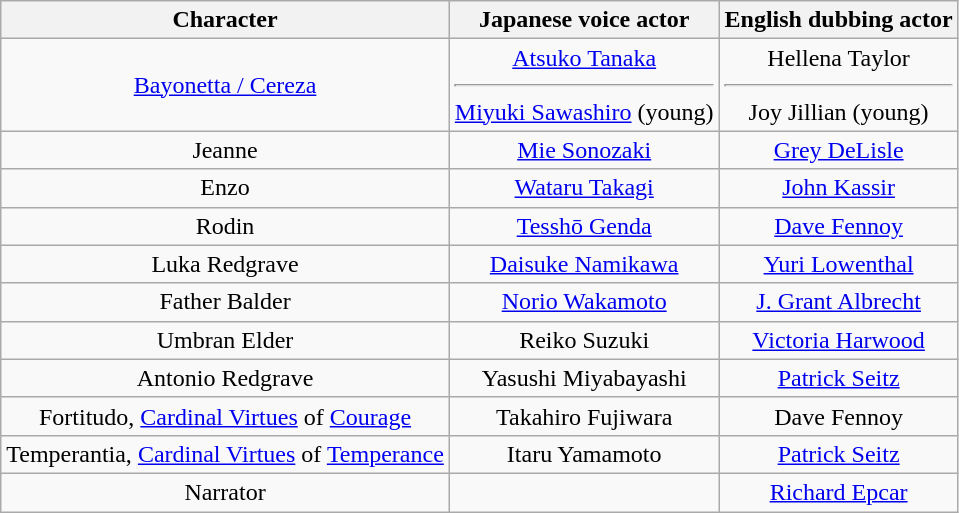<table class="wikitable">
<tr>
<th>Character</th>
<th>Japanese voice actor</th>
<th>English dubbing actor</th>
</tr>
<tr>
<td align=center><a href='#'>Bayonetta / Cereza</a></td>
<td align=center><a href='#'>Atsuko Tanaka</a><hr><a href='#'>Miyuki Sawashiro</a> (young)</td>
<td align=center>Hellena Taylor<hr>Joy Jillian (young)</td>
</tr>
<tr>
<td align=center>Jeanne</td>
<td align=center><a href='#'>Mie Sonozaki</a></td>
<td align=center><a href='#'>Grey DeLisle</a></td>
</tr>
<tr>
<td align=center>Enzo</td>
<td align=center><a href='#'>Wataru Takagi</a></td>
<td align=center><a href='#'>John Kassir</a></td>
</tr>
<tr>
<td align=center>Rodin</td>
<td align=center><a href='#'>Tesshō Genda</a></td>
<td align=center><a href='#'>Dave Fennoy</a></td>
</tr>
<tr>
<td align=center>Luka Redgrave</td>
<td align=center><a href='#'>Daisuke Namikawa</a></td>
<td align=center><a href='#'>Yuri Lowenthal</a></td>
</tr>
<tr>
<td align=center>Father Balder</td>
<td align=center><a href='#'>Norio Wakamoto</a></td>
<td align=center><a href='#'>J. Grant Albrecht</a></td>
</tr>
<tr>
<td align=center>Umbran Elder</td>
<td align=center>Reiko Suzuki</td>
<td align=center><a href='#'>Victoria Harwood</a></td>
</tr>
<tr>
<td align=center>Antonio Redgrave</td>
<td align=center>Yasushi Miyabayashi</td>
<td align=center><a href='#'>Patrick Seitz</a></td>
</tr>
<tr>
<td align=center>Fortitudo, <a href='#'>Cardinal Virtues</a> of <a href='#'>Courage</a></td>
<td align=center>Takahiro Fujiwara</td>
<td align=center>Dave Fennoy</td>
</tr>
<tr>
<td align=center>Temperantia, <a href='#'>Cardinal Virtues</a> of <a href='#'>Temperance</a></td>
<td align=center>Itaru Yamamoto</td>
<td align=center><a href='#'>Patrick Seitz</a></td>
</tr>
<tr>
<td align=center>Narrator</td>
<td align=center></td>
<td align=center><a href='#'>Richard Epcar</a></td>
</tr>
</table>
